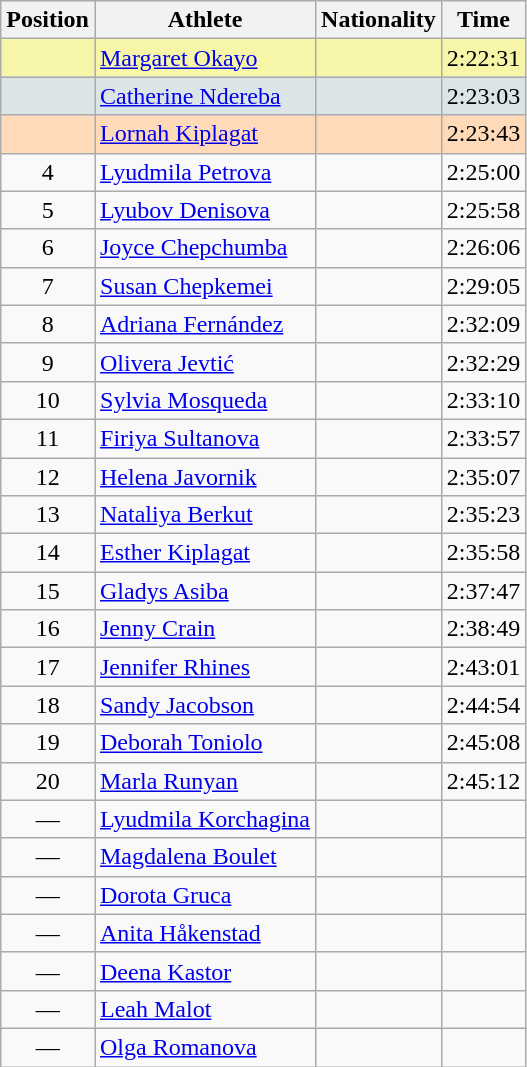<table class="wikitable sortable">
<tr>
<th>Position</th>
<th>Athlete</th>
<th>Nationality</th>
<th>Time</th>
</tr>
<tr bgcolor=#F7F6A8>
<td align=center></td>
<td><a href='#'>Margaret Okayo</a></td>
<td></td>
<td>2:22:31</td>
</tr>
<tr bgcolor=#DCE5E5>
<td align=center></td>
<td><a href='#'>Catherine Ndereba</a></td>
<td></td>
<td>2:23:03</td>
</tr>
<tr bgcolor=#FFDAB9>
<td align=center></td>
<td><a href='#'>Lornah Kiplagat</a></td>
<td></td>
<td>2:23:43</td>
</tr>
<tr>
<td align=center>4</td>
<td><a href='#'>Lyudmila Petrova</a></td>
<td></td>
<td>2:25:00</td>
</tr>
<tr>
<td align=center>5</td>
<td><a href='#'>Lyubov Denisova</a></td>
<td></td>
<td>2:25:58</td>
</tr>
<tr>
<td align=center>6</td>
<td><a href='#'>Joyce Chepchumba</a></td>
<td></td>
<td>2:26:06</td>
</tr>
<tr>
<td align=center>7</td>
<td><a href='#'>Susan Chepkemei</a></td>
<td></td>
<td>2:29:05</td>
</tr>
<tr>
<td align=center>8</td>
<td><a href='#'>Adriana Fernández</a></td>
<td></td>
<td>2:32:09</td>
</tr>
<tr>
<td align=center>9</td>
<td><a href='#'>Olivera Jevtić</a></td>
<td></td>
<td>2:32:29</td>
</tr>
<tr>
<td align=center>10</td>
<td><a href='#'>Sylvia Mosqueda</a></td>
<td></td>
<td>2:33:10</td>
</tr>
<tr>
<td align=center>11</td>
<td><a href='#'>Firiya Sultanova</a></td>
<td></td>
<td>2:33:57</td>
</tr>
<tr>
<td align=center>12</td>
<td><a href='#'>Helena Javornik</a></td>
<td></td>
<td>2:35:07</td>
</tr>
<tr>
<td align=center>13</td>
<td><a href='#'>Nataliya Berkut</a></td>
<td></td>
<td>2:35:23</td>
</tr>
<tr>
<td align=center>14</td>
<td><a href='#'>Esther Kiplagat</a></td>
<td></td>
<td>2:35:58</td>
</tr>
<tr>
<td align=center>15</td>
<td><a href='#'>Gladys Asiba</a></td>
<td></td>
<td>2:37:47</td>
</tr>
<tr>
<td align=center>16</td>
<td><a href='#'>Jenny Crain</a></td>
<td></td>
<td>2:38:49</td>
</tr>
<tr>
<td align=center>17</td>
<td><a href='#'>Jennifer Rhines</a></td>
<td></td>
<td>2:43:01</td>
</tr>
<tr>
<td align=center>18</td>
<td><a href='#'>Sandy Jacobson</a></td>
<td></td>
<td>2:44:54</td>
</tr>
<tr>
<td align=center>19</td>
<td><a href='#'>Deborah Toniolo</a></td>
<td></td>
<td>2:45:08</td>
</tr>
<tr>
<td align=center>20</td>
<td><a href='#'>Marla Runyan</a></td>
<td></td>
<td>2:45:12</td>
</tr>
<tr>
<td align=center>—</td>
<td><a href='#'>Lyudmila Korchagina</a></td>
<td></td>
<td></td>
</tr>
<tr>
<td align=center>—</td>
<td><a href='#'>Magdalena Boulet</a></td>
<td></td>
<td></td>
</tr>
<tr>
<td align=center>—</td>
<td><a href='#'>Dorota Gruca</a></td>
<td></td>
<td></td>
</tr>
<tr>
<td align=center>—</td>
<td><a href='#'>Anita Håkenstad</a></td>
<td></td>
<td></td>
</tr>
<tr>
<td align=center>—</td>
<td><a href='#'>Deena Kastor</a></td>
<td></td>
<td></td>
</tr>
<tr>
<td align=center>—</td>
<td><a href='#'>Leah Malot</a></td>
<td></td>
<td></td>
</tr>
<tr>
<td align=center>—</td>
<td><a href='#'>Olga Romanova</a></td>
<td></td>
<td></td>
</tr>
</table>
